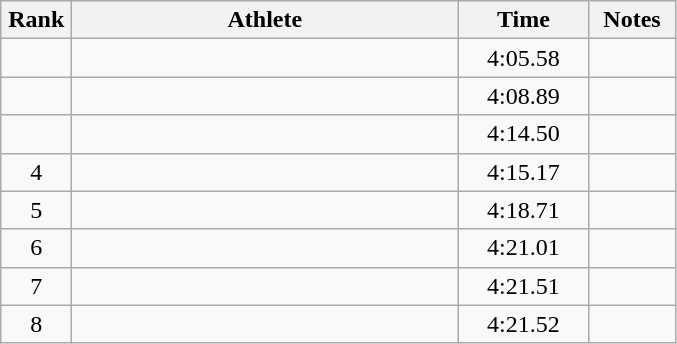<table class="wikitable" style="text-align:center">
<tr>
<th width=40>Rank</th>
<th width=250>Athlete</th>
<th width=80>Time</th>
<th width=50>Notes</th>
</tr>
<tr>
<td></td>
<td align=left></td>
<td>4:05.58</td>
<td></td>
</tr>
<tr>
<td></td>
<td align=left></td>
<td>4:08.89</td>
<td></td>
</tr>
<tr>
<td></td>
<td align=left></td>
<td>4:14.50</td>
<td></td>
</tr>
<tr>
<td>4</td>
<td align=left></td>
<td>4:15.17</td>
<td></td>
</tr>
<tr>
<td>5</td>
<td align=left></td>
<td>4:18.71</td>
<td></td>
</tr>
<tr>
<td>6</td>
<td align=left></td>
<td>4:21.01</td>
<td></td>
</tr>
<tr>
<td>7</td>
<td align=left></td>
<td>4:21.51</td>
<td></td>
</tr>
<tr>
<td>8</td>
<td align=left></td>
<td>4:21.52</td>
<td></td>
</tr>
</table>
